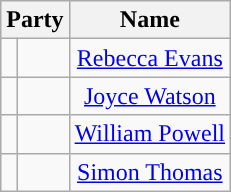<table class="wikitable" style="text-align:center">
<tr>
<th colspan="2">Party</th>
<th>Name</th>
</tr>
<tr>
<td style="width: 4px"></td>
<td style="text-align: left;" scope="row"><a href='#'></a></td>
<td><a href='#'>Rebecca Evans</a></td>
</tr>
<tr>
<td style="width: 4px"></td>
<td style="text-align: left;" scope="row"><a href='#'></a></td>
<td><a href='#'>Joyce Watson</a></td>
</tr>
<tr>
<td style="width: 4px"></td>
<td style="text-align: left;" scope="row"><a href='#'></a></td>
<td><a href='#'>William Powell</a></td>
</tr>
<tr>
<td style="width: 4px"></td>
<td style="text-align: left;" scope="row"><a href='#'></a></td>
<td><a href='#'>Simon Thomas</a></td>
</tr>
</table>
